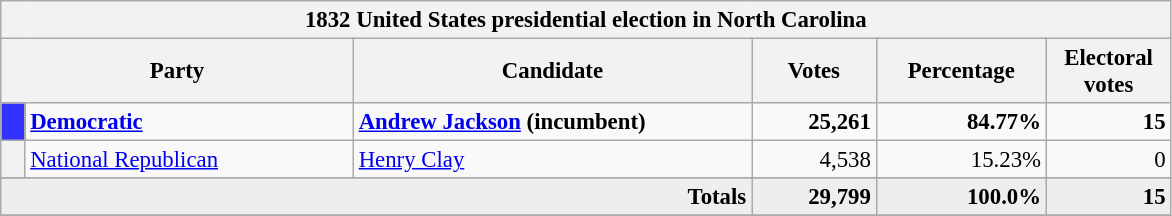<table class="wikitable" style="font-size: 95%;">
<tr>
<th colspan="6">1832 United States presidential election in North Carolina</th>
</tr>
<tr>
<th colspan="2" style="width: 15em">Party</th>
<th style="width: 17em">Candidate</th>
<th style="width: 5em">Votes</th>
<th style="width: 7em">Percentage</th>
<th style="width: 5em">Electoral votes</th>
</tr>
<tr>
<th style="background-color:#3333FF; width: 3px"></th>
<td style="width: 130px"><strong><a href='#'>Democratic</a></strong></td>
<td><strong><a href='#'>Andrew Jackson</a> (incumbent)</strong></td>
<td align="right"><strong>25,261</strong></td>
<td align="right"><strong>84.77%</strong></td>
<td align="right"><strong>15</strong></td>
</tr>
<tr>
<th></th>
<td style="width: 130px"><a href='#'>National Republican</a></td>
<td><a href='#'>Henry Clay</a></td>
<td align="right">4,538</td>
<td align="right">15.23%</td>
<td align="right">0</td>
</tr>
<tr>
</tr>
<tr bgcolor="#EEEEEE">
<td colspan="3" align="right"><strong>Totals</strong></td>
<td align="right"><strong>29,799</strong></td>
<td align="right"><strong>100.0%</strong></td>
<td align="right"><strong>15</strong></td>
</tr>
<tr>
</tr>
</table>
